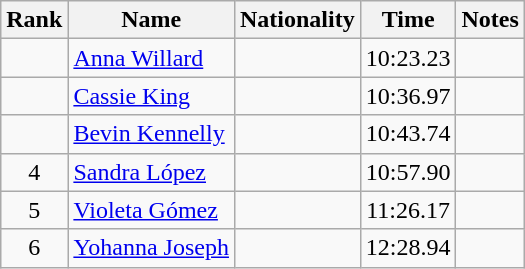<table class="wikitable sortable" style="text-align:center">
<tr>
<th>Rank</th>
<th>Name</th>
<th>Nationality</th>
<th>Time</th>
<th>Notes</th>
</tr>
<tr>
<td align=center></td>
<td align=left><a href='#'>Anna Willard</a></td>
<td align=left></td>
<td>10:23.23</td>
<td></td>
</tr>
<tr>
<td align=center></td>
<td align=left><a href='#'>Cassie King</a></td>
<td align=left></td>
<td>10:36.97</td>
<td></td>
</tr>
<tr>
<td align=center></td>
<td align=left><a href='#'>Bevin Kennelly</a></td>
<td align=left></td>
<td>10:43.74</td>
<td></td>
</tr>
<tr>
<td align=center>4</td>
<td align=left><a href='#'>Sandra López</a></td>
<td align=left></td>
<td>10:57.90</td>
<td></td>
</tr>
<tr>
<td align=center>5</td>
<td align=left><a href='#'>Violeta Gómez</a></td>
<td align=left></td>
<td>11:26.17</td>
<td></td>
</tr>
<tr>
<td align=center>6</td>
<td align=left><a href='#'>Yohanna Joseph</a></td>
<td align=left></td>
<td>12:28.94</td>
<td></td>
</tr>
</table>
